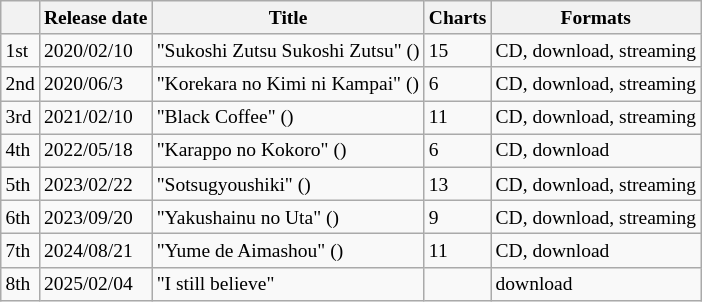<table class=wikitable style="font-size:small">
<tr>
<th></th>
<th>Release date</th>
<th>Title</th>
<th>Charts</th>
<th>Formats</th>
</tr>
<tr>
<td>1st</td>
<td>2020/02/10</td>
<td>"Sukoshi Zutsu Sukoshi Zutsu" ()</td>
<td>15</td>
<td>CD, download, streaming</td>
</tr>
<tr>
<td>2nd</td>
<td>2020/06/3</td>
<td>"Korekara no Kimi ni Kampai" ()</td>
<td>6</td>
<td>CD, download, streaming</td>
</tr>
<tr>
<td>3rd</td>
<td>2021/02/10</td>
<td>"Black Coffee" ()</td>
<td>11</td>
<td>CD, download, streaming</td>
</tr>
<tr>
<td>4th</td>
<td>2022/05/18</td>
<td>"Karappo no Kokoro" ()</td>
<td>6</td>
<td>CD, download</td>
</tr>
<tr>
<td>5th</td>
<td>2023/02/22</td>
<td>"Sotsugyoushiki" ()</td>
<td>13</td>
<td>CD, download, streaming</td>
</tr>
<tr>
<td>6th</td>
<td>2023/09/20</td>
<td>"Yakushainu no Uta" ()</td>
<td>9</td>
<td>CD, download, streaming</td>
</tr>
<tr>
<td>7th</td>
<td>2024/08/21</td>
<td>"Yume de Aimashou" ()</td>
<td>11</td>
<td>CD, download</td>
</tr>
<tr>
<td>8th</td>
<td>2025/02/04</td>
<td>"I still believe"</td>
<td></td>
<td>download</td>
</tr>
</table>
